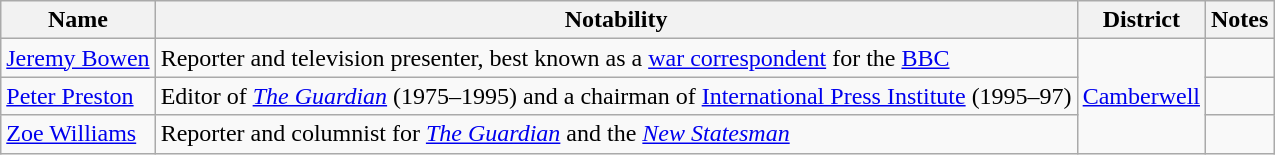<table class="wikitable sortable">
<tr>
<th width=>Name</th>
<th width=>Notability</th>
<th width=>District </th>
<th width=>Notes </th>
</tr>
<tr>
<td><a href='#'>Jeremy Bowen</a></td>
<td>Reporter and television presenter, best known as a <a href='#'>war correspondent</a> for the <a href='#'>BBC</a></td>
<td rowspan=3><a href='#'>Camberwell</a></td>
<td style="text-align:center;"></td>
</tr>
<tr>
<td><a href='#'>Peter Preston</a></td>
<td>Editor of <em><a href='#'>The Guardian</a></em> (1975–1995) and a chairman of <a href='#'>International Press Institute</a> (1995–97)</td>
<td style="text-align:center;"></td>
</tr>
<tr>
<td><a href='#'>Zoe Williams</a></td>
<td>Reporter and columnist for <em><a href='#'>The Guardian</a></em> and the <em><a href='#'>New Statesman</a></em></td>
<td style="text-align:center;"></td>
</tr>
</table>
